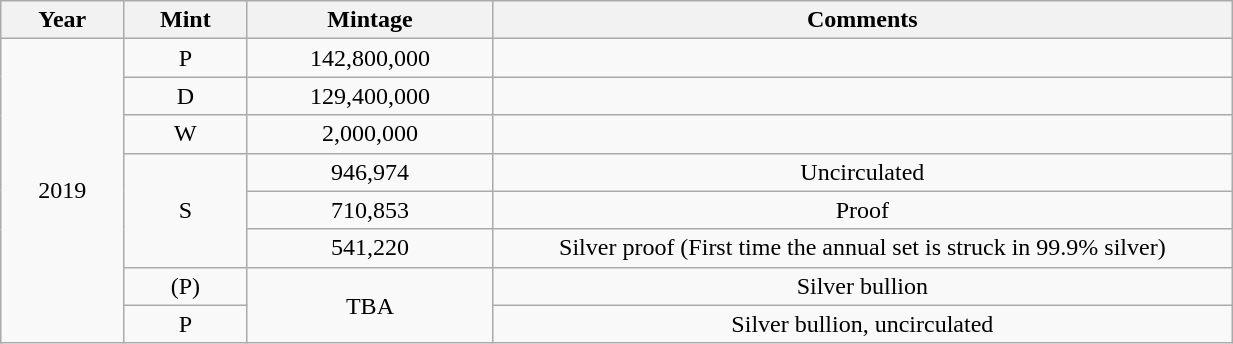<table class="wikitable sortable" style="min-width:65%; text-align:center;">
<tr>
<th width="10%">Year</th>
<th width="10%">Mint</th>
<th width="20%">Mintage</th>
<th width="60%">Comments</th>
</tr>
<tr>
<td rowspan="8">2019</td>
<td>P</td>
<td>142,800,000</td>
<td></td>
</tr>
<tr>
<td>D</td>
<td>129,400,000</td>
<td></td>
</tr>
<tr>
<td>W</td>
<td>2,000,000</td>
<td></td>
</tr>
<tr>
<td rowspan="3">S</td>
<td>946,974</td>
<td>Uncirculated</td>
</tr>
<tr>
<td>710,853</td>
<td>Proof</td>
</tr>
<tr>
<td>541,220</td>
<td>Silver proof (First time the annual set is struck in 99.9% silver)</td>
</tr>
<tr>
<td>(P)</td>
<td rowspan="2">TBA</td>
<td>Silver bullion</td>
</tr>
<tr>
<td>P</td>
<td>Silver bullion, uncirculated</td>
</tr>
</table>
